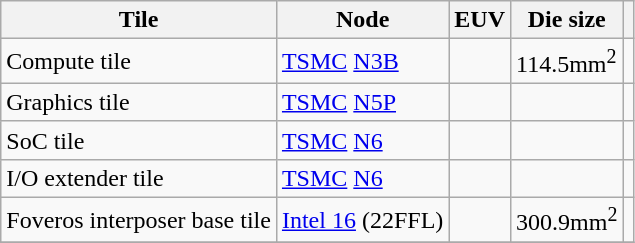<table class="wikitable" style="text-align: left;">
<tr>
<th>Tile</th>
<th>Node</th>
<th>EUV</th>
<th>Die size</th>
<th></th>
</tr>
<tr>
<td scope="row">Compute tile</td>
<td><a href='#'>TSMC</a> <a href='#'>N3B</a></td>
<td></td>
<td>114.5mm<sup>2</sup></td>
<td></td>
</tr>
<tr>
<td scope="row">Graphics tile</td>
<td><a href='#'>TSMC</a> <a href='#'>N5P</a></td>
<td></td>
<td></td>
<td></td>
</tr>
<tr>
<td scope="row">SoC tile</td>
<td><a href='#'>TSMC</a> <a href='#'>N6</a></td>
<td></td>
<td></td>
<td></td>
</tr>
<tr>
<td scope="row">I/O extender tile</td>
<td><a href='#'>TSMC</a> <a href='#'>N6</a></td>
<td></td>
<td></td>
<td></td>
</tr>
<tr>
<td scope="row">Foveros interposer base tile</td>
<td><a href='#'>Intel 16</a> (22FFL)</td>
<td></td>
<td>300.9mm<sup>2</sup></td>
<td></td>
</tr>
<tr>
</tr>
</table>
